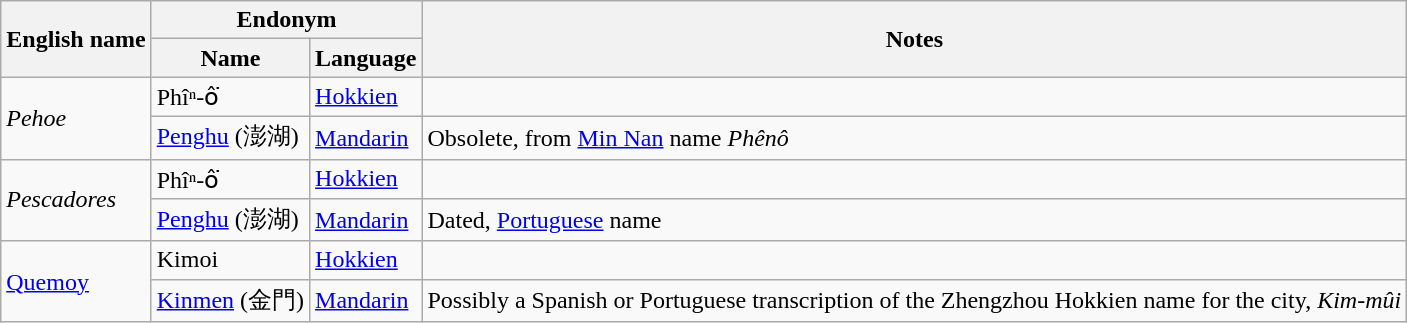<table class="wikitable sortable mw-collapsible">
<tr>
<th rowspan="2">English name</th>
<th colspan="2">Endonym</th>
<th rowspan="2">Notes</th>
</tr>
<tr>
<th>Name</th>
<th>Language</th>
</tr>
<tr>
<td rowspan="2"><em>Pehoe</em></td>
<td>Phîⁿ-ô͘</td>
<td><a href='#'>Hokkien</a></td>
<td></td>
</tr>
<tr>
<td><a href='#'>Penghu</a> (澎湖)</td>
<td><a href='#'>Mandarin</a></td>
<td>Obsolete, from <a href='#'>Min Nan</a> name <em>Phênô</em></td>
</tr>
<tr>
<td rowspan="2"><em>Pescadores</em></td>
<td>Phîⁿ-ô͘</td>
<td><a href='#'>Hokkien</a></td>
<td></td>
</tr>
<tr>
<td><a href='#'>Penghu</a> (澎湖)</td>
<td><a href='#'>Mandarin</a></td>
<td>Dated, <a href='#'>Portuguese</a> name</td>
</tr>
<tr>
<td rowspan="2"><a href='#'>Quemoy</a></td>
<td>Kimoi</td>
<td><a href='#'>Hokkien</a></td>
<td></td>
</tr>
<tr>
<td><a href='#'>Kinmen</a> (金門)</td>
<td><a href='#'>Mandarin</a></td>
<td>Possibly a Spanish or Portuguese transcription of the Zhengzhou Hokkien name for the city, <em>Kim-mûi</em></td>
</tr>
</table>
